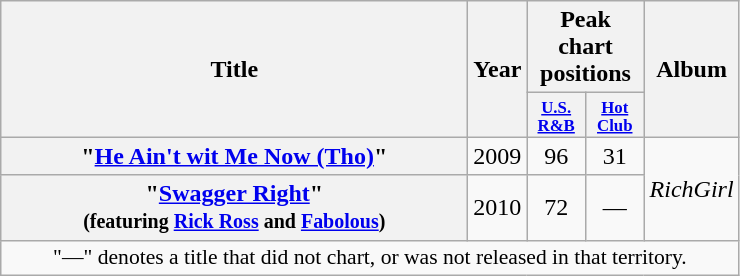<table class="wikitable plainrowheaders" style="text-align:center;">
<tr>
<th scope="col" rowspan="2" style="width:19em;">Title</th>
<th scope="col" rowspan="2">Year</th>
<th scope="col" colspan="2">Peak chart positions</th>
<th scope="col" rowspan="2">Album</th>
</tr>
<tr>
<th style="width:3em;font-size:70%"><a href='#'>U.S.<br>R&B</a><br></th>
<th style="width:3em;font-size:70%"><a href='#'>Hot Club</a><br></th>
</tr>
<tr>
<th scope="row">"<a href='#'>He Ain't wit Me Now (Tho)</a>"</th>
<td>2009</td>
<td style="text-align:center;">96</td>
<td style="text-align:center;">31</td>
<td rowspan="2"><em>RichGirl</em></td>
</tr>
<tr>
<th scope="row">"<a href='#'>Swagger Right</a>" <br><small>(featuring <a href='#'>Rick Ross</a> and <a href='#'>Fabolous</a>)</small></th>
<td>2010</td>
<td style="text-align:center;">72</td>
<td style="text-align:center;">—</td>
</tr>
<tr>
<td colspan="14" style="font-size:90%">"—" denotes a title that did not chart, or was not released in that territory.</td>
</tr>
</table>
